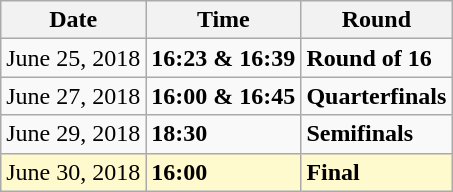<table class="wikitable">
<tr>
<th>Date</th>
<th>Time</th>
<th>Round</th>
</tr>
<tr>
<td>June 25, 2018</td>
<td><strong>16:23 & 16:39</strong></td>
<td><strong>Round of 16</strong></td>
</tr>
<tr>
<td>June 27, 2018</td>
<td><strong>16:00 & 16:45</strong></td>
<td><strong>Quarterfinals</strong></td>
</tr>
<tr>
<td>June 29, 2018</td>
<td><strong>18:30</strong></td>
<td><strong>Semifinals</strong></td>
</tr>
<tr style=background:lemonchiffon>
<td>June 30, 2018</td>
<td><strong>16:00</strong></td>
<td><strong>Final</strong></td>
</tr>
</table>
